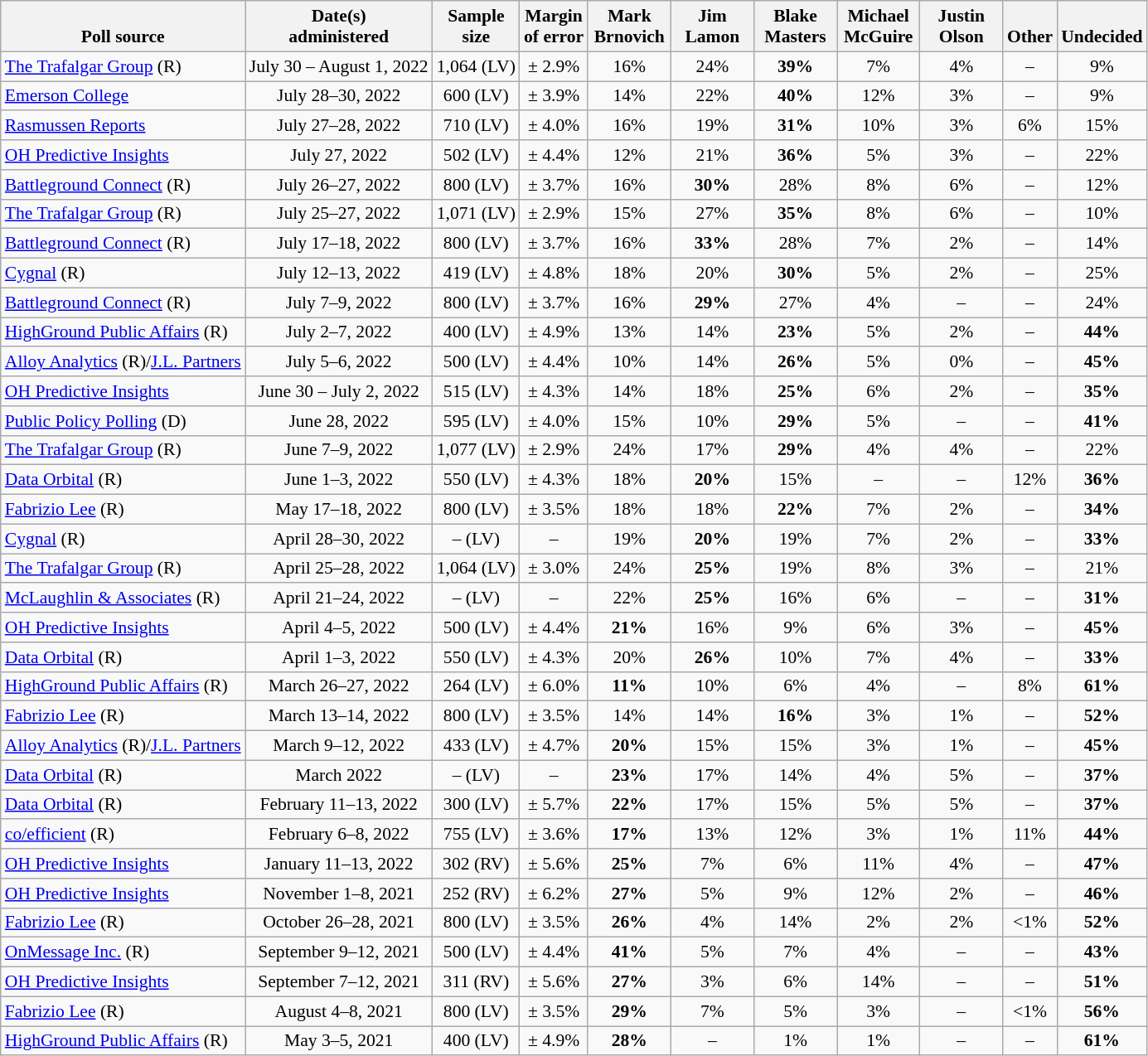<table class="wikitable" style="font-size:90%;text-align:center;">
<tr valign=bottom>
<th>Poll source</th>
<th>Date(s)<br>administered</th>
<th>Sample<br>size</th>
<th>Margin<br>of error</th>
<th style="width:60px;">Mark<br>Brnovich</th>
<th style="width:60px;">Jim<br>Lamon</th>
<th style="width:60px;">Blake<br>Masters</th>
<th style="width:60px;">Michael<br>McGuire</th>
<th style="width:60px;">Justin<br>Olson</th>
<th>Other</th>
<th>Undecided</th>
</tr>
<tr>
<td style="text-align:left;"><a href='#'>The Trafalgar Group</a> (R)</td>
<td>July 30 – August 1, 2022</td>
<td>1,064 (LV)</td>
<td>± 2.9%</td>
<td>16%</td>
<td>24%</td>
<td><strong>39%</strong></td>
<td>7%</td>
<td>4%</td>
<td>–</td>
<td>9%</td>
</tr>
<tr>
<td style="text-align:left;"><a href='#'>Emerson College</a></td>
<td>July 28–30, 2022</td>
<td>600 (LV)</td>
<td>± 3.9%</td>
<td>14%</td>
<td>22%</td>
<td><strong>40%</strong></td>
<td>12%</td>
<td>3%</td>
<td>–</td>
<td>9%</td>
</tr>
<tr>
<td style="text-align:left;"><a href='#'>Rasmussen Reports</a></td>
<td>July 27–28, 2022</td>
<td>710 (LV)</td>
<td>± 4.0%</td>
<td>16%</td>
<td>19%</td>
<td><strong>31%</strong></td>
<td>10%</td>
<td>3%</td>
<td>6%</td>
<td>15%</td>
</tr>
<tr>
<td style="text-align:left;"><a href='#'>OH Predictive Insights</a></td>
<td>July 27, 2022</td>
<td>502 (LV)</td>
<td>± 4.4%</td>
<td>12%</td>
<td>21%</td>
<td><strong>36%</strong></td>
<td>5%</td>
<td>3%</td>
<td>–</td>
<td>22%</td>
</tr>
<tr>
<td style="text-align:left;"><a href='#'>Battleground Connect</a> (R)</td>
<td>July 26–27, 2022</td>
<td>800 (LV)</td>
<td>± 3.7%</td>
<td>16%</td>
<td><strong>30%</strong></td>
<td>28%</td>
<td>8%</td>
<td>6%</td>
<td>–</td>
<td>12%</td>
</tr>
<tr>
<td style="text-align:left;"><a href='#'>The Trafalgar Group</a> (R)</td>
<td>July 25–27, 2022</td>
<td>1,071 (LV)</td>
<td>± 2.9%</td>
<td>15%</td>
<td>27%</td>
<td><strong>35%</strong></td>
<td>8%</td>
<td>6%</td>
<td>–</td>
<td>10%</td>
</tr>
<tr>
<td style="text-align:left;"><a href='#'>Battleground Connect</a> (R)</td>
<td>July 17–18, 2022</td>
<td>800 (LV)</td>
<td>± 3.7%</td>
<td>16%</td>
<td><strong>33%</strong></td>
<td>28%</td>
<td>7%</td>
<td>2%</td>
<td>–</td>
<td>14%</td>
</tr>
<tr>
<td style="text-align:left;"><a href='#'>Cygnal</a> (R)</td>
<td>July 12–13, 2022</td>
<td>419 (LV)</td>
<td>± 4.8%</td>
<td>18%</td>
<td>20%</td>
<td><strong>30%</strong></td>
<td>5%</td>
<td>2%</td>
<td>–</td>
<td>25%</td>
</tr>
<tr>
<td style="text-align:left;"><a href='#'>Battleground Connect</a> (R)</td>
<td>July 7–9, 2022</td>
<td>800 (LV)</td>
<td>± 3.7%</td>
<td>16%</td>
<td><strong>29%</strong></td>
<td>27%</td>
<td>4%</td>
<td>–</td>
<td>–</td>
<td>24%</td>
</tr>
<tr>
<td style="text-align:left;"><a href='#'>HighGround Public Affairs</a> (R)</td>
<td>July 2–7, 2022</td>
<td>400 (LV)</td>
<td>± 4.9%</td>
<td>13%</td>
<td>14%</td>
<td><strong>23%</strong></td>
<td>5%</td>
<td>2%</td>
<td>–</td>
<td><strong>44%</strong></td>
</tr>
<tr>
<td style="text-align:left;"><a href='#'>Alloy Analytics</a> (R)/<a href='#'>J.L. Partners</a></td>
<td>July 5–6, 2022</td>
<td>500 (LV)</td>
<td>± 4.4%</td>
<td>10%</td>
<td>14%</td>
<td><strong>26%</strong></td>
<td>5%</td>
<td>0%</td>
<td>–</td>
<td><strong>45%</strong></td>
</tr>
<tr>
<td style="text-align:left;"><a href='#'>OH Predictive Insights</a></td>
<td>June 30 – July 2, 2022</td>
<td>515 (LV)</td>
<td>± 4.3%</td>
<td>14%</td>
<td>18%</td>
<td><strong>25%</strong></td>
<td>6%</td>
<td>2%</td>
<td>–</td>
<td><strong>35%</strong></td>
</tr>
<tr>
<td style="text-align:left;"><a href='#'>Public Policy Polling</a> (D)</td>
<td>June 28, 2022</td>
<td>595 (LV)</td>
<td>± 4.0%</td>
<td>15%</td>
<td>10%</td>
<td><strong>29%</strong></td>
<td>5%</td>
<td>–</td>
<td>–</td>
<td><strong>41%</strong></td>
</tr>
<tr>
<td style="text-align:left;"><a href='#'>The Trafalgar Group</a> (R)</td>
<td>June 7–9, 2022</td>
<td>1,077 (LV)</td>
<td>± 2.9%</td>
<td>24%</td>
<td>17%</td>
<td><strong>29%</strong></td>
<td>4%</td>
<td>4%</td>
<td>–</td>
<td>22%</td>
</tr>
<tr>
<td style="text-align:left;"><a href='#'>Data Orbital</a> (R)</td>
<td>June 1–3, 2022</td>
<td>550 (LV)</td>
<td>± 4.3%</td>
<td>18%</td>
<td><strong>20%</strong></td>
<td>15%</td>
<td>–</td>
<td>–</td>
<td>12%</td>
<td><strong>36%</strong></td>
</tr>
<tr>
<td style="text-align:left;"><a href='#'>Fabrizio Lee</a> (R)</td>
<td>May 17–18, 2022</td>
<td>800 (LV)</td>
<td>± 3.5%</td>
<td>18%</td>
<td>18%</td>
<td><strong>22%</strong></td>
<td>7%</td>
<td>2%</td>
<td>–</td>
<td><strong>34%</strong></td>
</tr>
<tr>
<td style="text-align:left;"><a href='#'>Cygnal</a> (R)</td>
<td>April 28–30, 2022</td>
<td>– (LV)</td>
<td>–</td>
<td>19%</td>
<td><strong>20%</strong></td>
<td>19%</td>
<td>7%</td>
<td>2%</td>
<td>–</td>
<td><strong>33%</strong></td>
</tr>
<tr>
<td style="text-align:left;"><a href='#'>The Trafalgar Group</a> (R)</td>
<td>April 25–28, 2022</td>
<td>1,064 (LV)</td>
<td>± 3.0%</td>
<td>24%</td>
<td><strong>25%</strong></td>
<td>19%</td>
<td>8%</td>
<td>3%</td>
<td>–</td>
<td>21%</td>
</tr>
<tr>
<td style="text-align:left;"><a href='#'>McLaughlin & Associates</a> (R)</td>
<td>April 21–24, 2022</td>
<td>– (LV)</td>
<td>–</td>
<td>22%</td>
<td><strong>25%</strong></td>
<td>16%</td>
<td>6%</td>
<td>–</td>
<td>–</td>
<td><strong>31%</strong></td>
</tr>
<tr>
<td style="text-align:left;"><a href='#'>OH Predictive Insights</a></td>
<td>April 4–5, 2022</td>
<td>500 (LV)</td>
<td>± 4.4%</td>
<td><strong>21%</strong></td>
<td>16%</td>
<td>9%</td>
<td>6%</td>
<td>3%</td>
<td>–</td>
<td><strong>45%</strong></td>
</tr>
<tr>
<td style="text-align:left;"><a href='#'>Data Orbital</a> (R)</td>
<td>April 1–3, 2022</td>
<td>550 (LV)</td>
<td>± 4.3%</td>
<td>20%</td>
<td><strong>26%</strong></td>
<td>10%</td>
<td>7%</td>
<td>4%</td>
<td>–</td>
<td><strong>33%</strong></td>
</tr>
<tr>
<td style="text-align:left;"><a href='#'>HighGround Public Affairs</a> (R)</td>
<td>March 26–27, 2022</td>
<td>264 (LV)</td>
<td>± 6.0%</td>
<td><strong>11%</strong></td>
<td>10%</td>
<td>6%</td>
<td>4%</td>
<td>–</td>
<td>8%</td>
<td><strong>61%</strong></td>
</tr>
<tr>
<td style="text-align:left;"><a href='#'>Fabrizio Lee</a> (R)</td>
<td>March 13–14, 2022</td>
<td>800 (LV)</td>
<td>± 3.5%</td>
<td>14%</td>
<td>14%</td>
<td><strong>16%</strong></td>
<td>3%</td>
<td>1%</td>
<td>–</td>
<td><strong>52%</strong></td>
</tr>
<tr>
<td style="text-align:left;"><a href='#'>Alloy Analytics</a> (R)/<a href='#'>J.L. Partners</a></td>
<td>March 9–12, 2022</td>
<td>433 (LV)</td>
<td>± 4.7%</td>
<td><strong>20%</strong></td>
<td>15%</td>
<td>15%</td>
<td>3%</td>
<td>1%</td>
<td>–</td>
<td><strong>45%</strong></td>
</tr>
<tr>
<td style="text-align:left;"><a href='#'>Data Orbital</a> (R)</td>
<td>March 2022</td>
<td>– (LV)</td>
<td>–</td>
<td><strong>23%</strong></td>
<td>17%</td>
<td>14%</td>
<td>4%</td>
<td>5%</td>
<td>–</td>
<td><strong>37%</strong></td>
</tr>
<tr>
<td style="text-align:left;"><a href='#'>Data Orbital</a> (R)</td>
<td>February 11–13, 2022</td>
<td>300 (LV)</td>
<td>± 5.7%</td>
<td><strong>22%</strong></td>
<td>17%</td>
<td>15%</td>
<td>5%</td>
<td>5%</td>
<td>–</td>
<td><strong>37%</strong></td>
</tr>
<tr>
<td style="text-align:left;"><a href='#'>co/efficient</a> (R)</td>
<td>February 6–8, 2022</td>
<td>755 (LV)</td>
<td>± 3.6%</td>
<td><strong>17%</strong></td>
<td>13%</td>
<td>12%</td>
<td>3%</td>
<td>1%</td>
<td>11%</td>
<td><strong>44%</strong></td>
</tr>
<tr>
<td style="text-align:left;"><a href='#'>OH Predictive Insights</a></td>
<td>January 11–13, 2022</td>
<td>302 (RV)</td>
<td>± 5.6%</td>
<td><strong>25%</strong></td>
<td>7%</td>
<td>6%</td>
<td>11%</td>
<td>4%</td>
<td>–</td>
<td><strong>47%</strong></td>
</tr>
<tr>
<td style="text-align:left;"><a href='#'>OH Predictive Insights</a></td>
<td>November 1–8, 2021</td>
<td>252 (RV)</td>
<td>± 6.2%</td>
<td><strong>27%</strong></td>
<td>5%</td>
<td>9%</td>
<td>12%</td>
<td>2%</td>
<td>–</td>
<td><strong>46%</strong></td>
</tr>
<tr>
<td style="text-align:left;"><a href='#'>Fabrizio Lee</a> (R)</td>
<td>October 26–28, 2021</td>
<td>800 (LV)</td>
<td>± 3.5%</td>
<td><strong>26%</strong></td>
<td>4%</td>
<td>14%</td>
<td>2%</td>
<td>2%</td>
<td><1%</td>
<td><strong>52%</strong></td>
</tr>
<tr>
<td style="text-align:left;"><a href='#'>OnMessage Inc.</a> (R)</td>
<td>September 9–12, 2021</td>
<td>500 (LV)</td>
<td>± 4.4%</td>
<td><strong>41%</strong></td>
<td>5%</td>
<td>7%</td>
<td>4%</td>
<td>–</td>
<td>–</td>
<td><strong>43%</strong></td>
</tr>
<tr>
<td style="text-align:left;"><a href='#'>OH Predictive Insights</a></td>
<td>September 7–12, 2021</td>
<td>311 (RV)</td>
<td>± 5.6%</td>
<td><strong>27%</strong></td>
<td>3%</td>
<td>6%</td>
<td>14%</td>
<td>–</td>
<td>–</td>
<td><strong>51%</strong></td>
</tr>
<tr>
<td style="text-align:left;"><a href='#'>Fabrizio Lee</a> (R)</td>
<td>August 4–8, 2021</td>
<td>800 (LV)</td>
<td>± 3.5%</td>
<td><strong>29%</strong></td>
<td>7%</td>
<td>5%</td>
<td>3%</td>
<td>–</td>
<td><1%</td>
<td><strong>56%</strong></td>
</tr>
<tr>
<td style="text-align:left;"><a href='#'>HighGround Public Affairs</a> (R)</td>
<td>May 3–5, 2021</td>
<td>400 (LV)</td>
<td>± 4.9%</td>
<td><strong>28%</strong></td>
<td>–</td>
<td>1%</td>
<td>1%</td>
<td>–</td>
<td>–</td>
<td><strong>61%</strong></td>
</tr>
</table>
